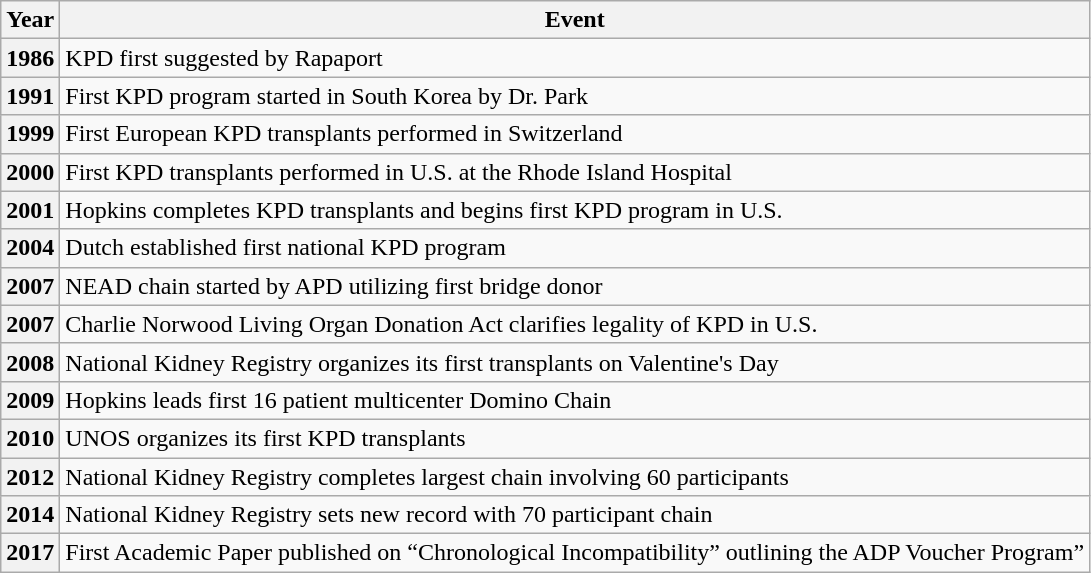<table class="wikitable">
<tr>
<th>Year</th>
<th>Event</th>
</tr>
<tr>
<th>1986</th>
<td>KPD first suggested by Rapaport</td>
</tr>
<tr>
<th>1991</th>
<td>First KPD program started in South Korea by Dr. Park</td>
</tr>
<tr>
<th>1999</th>
<td>First European KPD transplants performed in Switzerland</td>
</tr>
<tr>
<th>2000</th>
<td>First KPD transplants performed in U.S. at the Rhode Island Hospital</td>
</tr>
<tr>
<th>2001</th>
<td>Hopkins completes KPD transplants and begins first KPD program in U.S.</td>
</tr>
<tr>
<th>2004</th>
<td>Dutch established first national KPD program</td>
</tr>
<tr>
<th>2007</th>
<td>NEAD chain started by APD utilizing first bridge donor</td>
</tr>
<tr>
<th>2007</th>
<td>Charlie Norwood Living Organ Donation Act clarifies legality of KPD in U.S.</td>
</tr>
<tr>
<th>2008</th>
<td>National Kidney Registry organizes its first transplants on Valentine's Day</td>
</tr>
<tr>
<th>2009</th>
<td>Hopkins leads first 16 patient multicenter Domino Chain </td>
</tr>
<tr>
<th>2010</th>
<td>UNOS organizes its first KPD transplants</td>
</tr>
<tr>
<th>2012</th>
<td>National Kidney Registry completes largest chain involving 60 participants</td>
</tr>
<tr>
<th>2014</th>
<td>National Kidney Registry sets new record with 70 participant chain</td>
</tr>
<tr>
<th>2017</th>
<td>First Academic Paper published on “Chronological Incompatibility” outlining the ADP Voucher Program”</td>
</tr>
</table>
